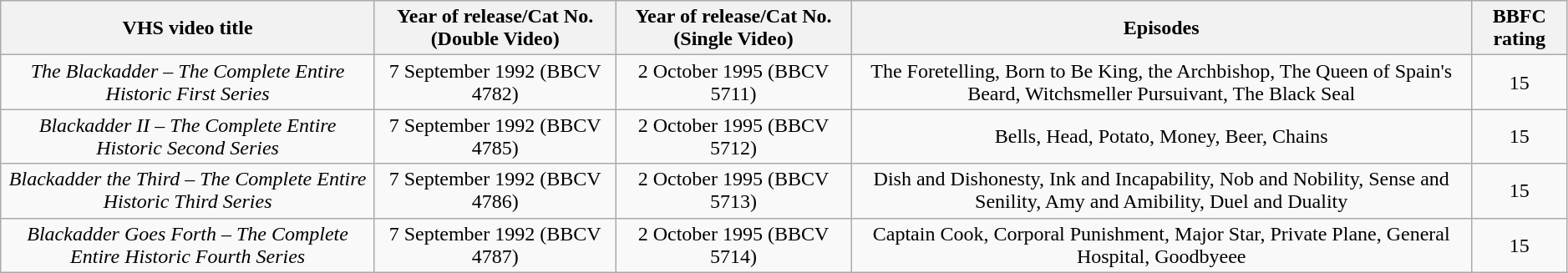<table class="wikitable" style="width:99%;">
<tr>
<th>VHS video title</th>
<th>Year of release/Cat No. (Double Video)</th>
<th>Year of release/Cat No. (Single Video)</th>
<th>Episodes</th>
<th>BBFC rating</th>
</tr>
<tr style="text-align:center;">
<td><em>The Blackadder – The Complete Entire Historic First Series</em></td>
<td>7 September 1992 (BBCV 4782)</td>
<td>2 October 1995 (BBCV 5711)</td>
<td>The Foretelling, Born to Be King, the Archbishop, The Queen of Spain's Beard, Witchsmeller Pursuivant, The Black Seal</td>
<td>15</td>
</tr>
<tr style="text-align:center;">
<td><em>Blackadder II – The Complete Entire Historic Second Series</em></td>
<td>7 September 1992 (BBCV 4785)</td>
<td>2 October 1995 (BBCV 5712)</td>
<td>Bells, Head, Potato, Money, Beer, Chains</td>
<td>15</td>
</tr>
<tr style="text-align:center;">
<td><em>Blackadder the Third – The Complete Entire Historic Third Series</em></td>
<td>7 September 1992 (BBCV 4786)</td>
<td>2 October 1995 (BBCV 5713)</td>
<td>Dish and Dishonesty, Ink and Incapability, Nob and Nobility, Sense and Senility, Amy and Amibility, Duel and Duality</td>
<td>15</td>
</tr>
<tr style="text-align:center;">
<td><em>Blackadder Goes Forth – The Complete Entire Historic Fourth Series</em></td>
<td>7 September 1992 (BBCV 4787)</td>
<td>2 October 1995 (BBCV 5714)</td>
<td>Captain Cook, Corporal Punishment, Major Star, Private Plane, General Hospital, Goodbyeee</td>
<td>15</td>
</tr>
</table>
